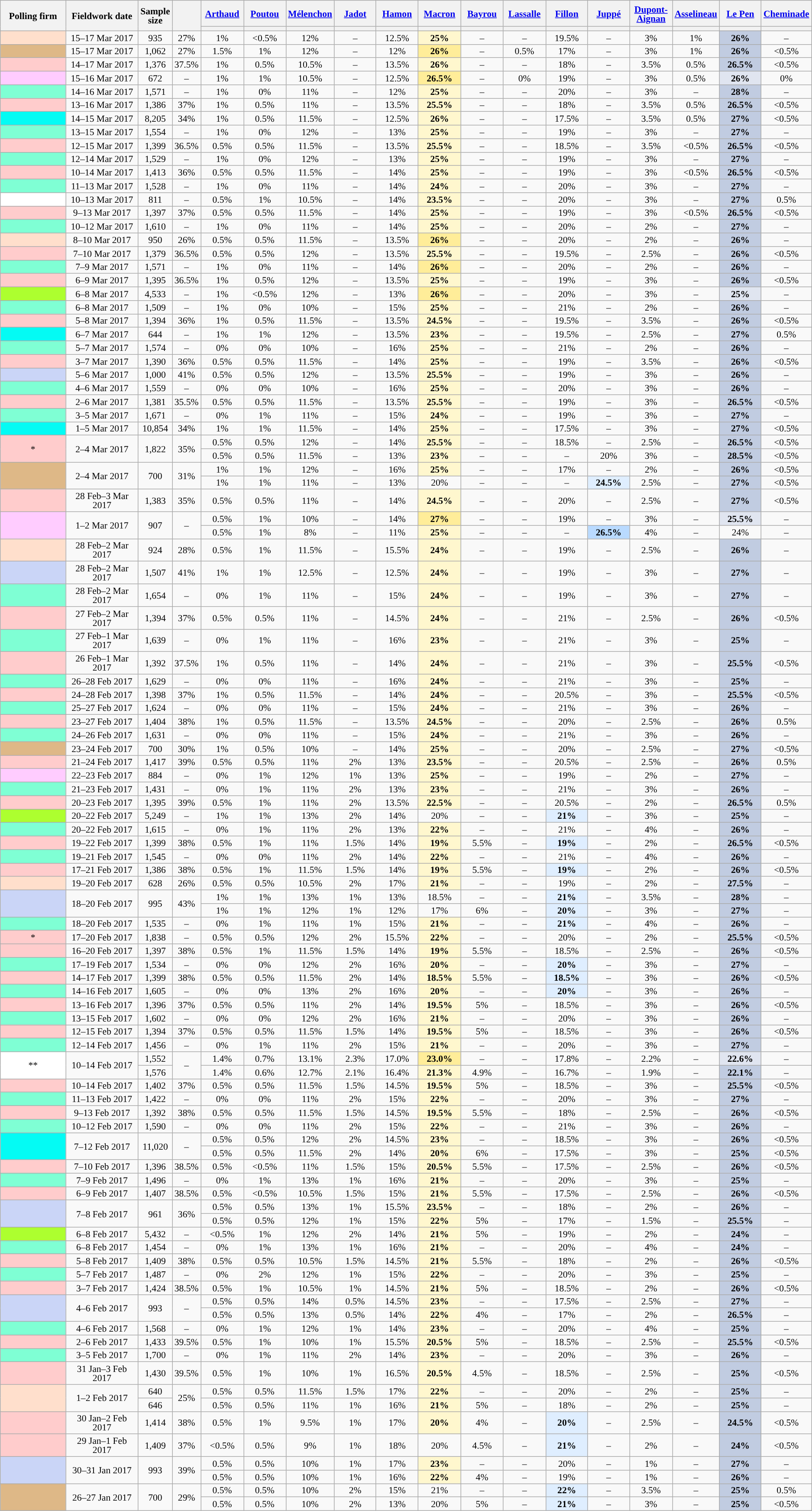<table class="wikitable sortable" style="text-align:center;font-size:90%;line-height:14px;">
<tr style="height:40px;">
<th style="width:100px;" rowspan="2">Polling firm</th>
<th style="width:110px;" rowspan="2">Fieldwork date</th>
<th style="width:35px;" rowspan="2">Sample<br>size</th>
<th style="width:30px;" rowspan="2"></th>
<th class="unsortable" style="width:60px;"><a href='#'>Arthaud</a><br></th>
<th class="unsortable" style="width:60px;"><a href='#'>Poutou</a><br></th>
<th class="unsortable" style="width:60px;"><a href='#'>Mélenchon</a><br></th>
<th class="unsortable" style="width:60px;"><a href='#'>Jadot</a><br></th>
<th class="unsortable" style="width:60px;"><a href='#'>Hamon</a><br></th>
<th class="unsortable" style="width:60px;"><a href='#'>Macron</a><br></th>
<th class="unsortable" style="width:60px;"><a href='#'>Bayrou</a><br></th>
<th class="unsortable" style="width:60px;"><a href='#'>Lassalle</a><br></th>
<th class="unsortable" style="width:60px;"><a href='#'>Fillon</a><br></th>
<th class="unsortable" style="width:60px;"><a href='#'>Juppé</a><br></th>
<th class="unsortable" style="width:60px;"><a href='#'>Dupont-Aignan</a><br></th>
<th class="unsortable" style="width:60px;"><a href='#'>Asselineau</a><br></th>
<th class="unsortable" style="width:60px;"><a href='#'>Le Pen</a><br></th>
<th class="unsortable" style="width:60px;"><a href='#'>Cheminade</a><br></th>
</tr>
<tr>
<th style="background:"></th>
<th style="background:"></th>
<th style="background:"></th>
<th style="background:"></th>
<th style="background:"></th>
<th style="background:"></th>
<th style="background:"></th>
<th style="background:"></th>
<th style="background:"></th>
<th style="background:"></th>
<th style="background:"></th>
<th style="background:"></th>
<th style="background:"></th>
<th style="background:"></th>
</tr>
<tr>
<td style="background:#FFDFCC;"> </td>
<td data-sort-value="2017-03-17">15–17 Mar 2017</td>
<td>935</td>
<td>27%</td>
<td>1%</td>
<td data-sort-value="0%"><0.5%</td>
<td>12%</td>
<td>–</td>
<td>12.5%</td>
<td style="background:#FFF7CE;"><strong>25%</strong></td>
<td>–</td>
<td>–</td>
<td>19.5%</td>
<td>–</td>
<td>3%</td>
<td>1%</td>
<td style="background:#C1CCE1;"><strong>26%</strong></td>
<td>–</td>
</tr>
<tr>
<td style="background:burlywood;"> </td>
<td data-sort-value="2017-03-17">15–17 Mar 2017</td>
<td>1,062</td>
<td>27%</td>
<td>1.5%</td>
<td>1%</td>
<td>12%</td>
<td>–</td>
<td>12%</td>
<td style="background:#FFED99;"><strong>26%</strong></td>
<td>–</td>
<td>0.5%</td>
<td>17%</td>
<td>–</td>
<td>3%</td>
<td>1%</td>
<td style="background:#C1CCE1;"><strong>26%</strong></td>
<td data-sort-value="0%"><0.5%</td>
</tr>
<tr>
<td style="background:#FFCCCC;"> </td>
<td data-sort-value="2017-03-17">14–17 Mar 2017</td>
<td>1,376</td>
<td>37.5%</td>
<td>1%</td>
<td>0.5%</td>
<td>10.5%</td>
<td>–</td>
<td>13.5%</td>
<td style="background:#FFF7CE;"><strong>26%</strong></td>
<td>–</td>
<td>–</td>
<td>18%</td>
<td>–</td>
<td>3.5%</td>
<td>0.5%</td>
<td style="background:#C1CCE1;"><strong>26.5%</strong></td>
<td data-sort-value="0%"><0.5%</td>
</tr>
<tr>
<td style="background:#FFCCFF;"></td>
<td data-sort-value="2017-03-16">15–16 Mar 2017</td>
<td>672</td>
<td>–</td>
<td>1%</td>
<td>1%</td>
<td>10.5%</td>
<td>–</td>
<td>12.5%</td>
<td style="background:#FFED99;"><strong>26.5%</strong></td>
<td>–</td>
<td>0%</td>
<td>19%</td>
<td>–</td>
<td>3%</td>
<td>0.5%</td>
<td style="background:#E0E5F0;"><strong>26%</strong></td>
<td>0%</td>
</tr>
<tr>
<td style="background:aquamarine;"></td>
<td data-sort-value="2017-03-16">14–16 Mar 2017</td>
<td>1,571</td>
<td>–</td>
<td>1%</td>
<td>0%</td>
<td>11%</td>
<td>–</td>
<td>12%</td>
<td style="background:#FFF7CE;"><strong>25%</strong></td>
<td>–</td>
<td>–</td>
<td>20%</td>
<td>–</td>
<td>3%</td>
<td>–</td>
<td style="background:#C1CCE1;"><strong>28%</strong></td>
<td>–</td>
</tr>
<tr>
<td style="background:#FFCCCC;"> </td>
<td data-sort-value="2017-03-16">13–16 Mar 2017</td>
<td>1,386</td>
<td>37%</td>
<td>1%</td>
<td>0.5%</td>
<td>11%</td>
<td>–</td>
<td>13.5%</td>
<td style="background:#FFF7CE;"><strong>25.5%</strong></td>
<td>–</td>
<td>–</td>
<td>18%</td>
<td>–</td>
<td>3.5%</td>
<td>0.5%</td>
<td style="background:#C1CCE1;"><strong>26.5%</strong></td>
<td data-sort-value="0%"><0.5%</td>
</tr>
<tr>
<td style="background:#04FBF4;"></td>
<td data-sort-value="2017-03-15">14–15 Mar 2017</td>
<td>8,205</td>
<td>34%</td>
<td>1%</td>
<td>0.5%</td>
<td>11.5%</td>
<td>–</td>
<td>12.5%</td>
<td style="background:#FFF7CE;"><strong>26%</strong></td>
<td>–</td>
<td>–</td>
<td>17.5%</td>
<td>–</td>
<td>3.5%</td>
<td>0.5%</td>
<td style="background:#C1CCE1;"><strong>27%</strong></td>
<td data-sort-value="0%"><0.5%</td>
</tr>
<tr>
<td style="background:aquamarine;"></td>
<td data-sort-value="2017-03-15">13–15 Mar 2017</td>
<td>1,554</td>
<td>–</td>
<td>1%</td>
<td>0%</td>
<td>12%</td>
<td>–</td>
<td>13%</td>
<td style="background:#FFF7CE;"><strong>25%</strong></td>
<td>–</td>
<td>–</td>
<td>19%</td>
<td>–</td>
<td>3%</td>
<td>–</td>
<td style="background:#C1CCE1;"><strong>27%</strong></td>
<td>–</td>
</tr>
<tr>
<td style="background:#FFCCCC;"> </td>
<td data-sort-value="2017-03-15">12–15 Mar 2017</td>
<td>1,399</td>
<td>36.5%</td>
<td>0.5%</td>
<td>0.5%</td>
<td>11.5%</td>
<td>–</td>
<td>13.5%</td>
<td style="background:#FFF7CE;"><strong>25.5%</strong></td>
<td>–</td>
<td>–</td>
<td>18.5%</td>
<td>–</td>
<td>3.5%</td>
<td data-sort-value="0%"><0.5%</td>
<td style="background:#C1CCE1;"><strong>26.5%</strong></td>
<td data-sort-value="0%"><0.5%</td>
</tr>
<tr>
<td style="background:aquamarine;"></td>
<td data-sort-value="2017-03-14">12–14 Mar 2017</td>
<td>1,529</td>
<td>–</td>
<td>1%</td>
<td>0%</td>
<td>12%</td>
<td>–</td>
<td>13%</td>
<td style="background:#FFF7CE;"><strong>25%</strong></td>
<td>–</td>
<td>–</td>
<td>19%</td>
<td>–</td>
<td>3%</td>
<td>–</td>
<td style="background:#C1CCE1;"><strong>27%</strong></td>
<td>–</td>
</tr>
<tr>
<td style="background:#FFCCCC;"> </td>
<td data-sort-value="2017-03-14">10–14 Mar 2017</td>
<td>1,413</td>
<td>36%</td>
<td>0.5%</td>
<td>0.5%</td>
<td>11.5%</td>
<td>–</td>
<td>14%</td>
<td style="background:#FFF7CE;"><strong>25%</strong></td>
<td>–</td>
<td>–</td>
<td>19%</td>
<td>–</td>
<td>3%</td>
<td data-sort-value="0%"><0.5%</td>
<td style="background:#C1CCE1;"><strong>26.5%</strong></td>
<td data-sort-value="0%"><0.5%</td>
</tr>
<tr>
<td style="background:aquamarine;"></td>
<td data-sort-value="2017-03-13">11–13 Mar 2017</td>
<td>1,528</td>
<td>–</td>
<td>1%</td>
<td>0%</td>
<td>11%</td>
<td>–</td>
<td>14%</td>
<td style="background:#FFF7CE;"><strong>24%</strong></td>
<td>–</td>
<td>–</td>
<td>20%</td>
<td>–</td>
<td>3%</td>
<td>–</td>
<td style="background:#C1CCE1;"><strong>27%</strong></td>
<td>–</td>
</tr>
<tr>
<td style="background:#FFFFFF;"></td>
<td data-sort-value="2017-03-13">10–13 Mar 2017</td>
<td>811</td>
<td>–</td>
<td>0.5%</td>
<td>1%</td>
<td>10.5%</td>
<td>–</td>
<td>14%</td>
<td style="background:#FFF7CE;"><strong>23.5%</strong></td>
<td>–</td>
<td>–</td>
<td>20%</td>
<td>–</td>
<td>3%</td>
<td>–</td>
<td style="background:#C1CCE1;"><strong>27%</strong></td>
<td>0.5%</td>
</tr>
<tr>
<td style="background:#FFCCCC;"> </td>
<td data-sort-value="2017-03-13">9–13 Mar 2017</td>
<td>1,397</td>
<td>37%</td>
<td>0.5%</td>
<td>0.5%</td>
<td>11.5%</td>
<td>–</td>
<td>14%</td>
<td style="background:#FFF7CE;"><strong>25%</strong></td>
<td>–</td>
<td>–</td>
<td>19%</td>
<td>–</td>
<td>3%</td>
<td data-sort-value="0%"><0.5%</td>
<td style="background:#C1CCE1;"><strong>26.5%</strong></td>
<td data-sort-value="0%"><0.5%</td>
</tr>
<tr>
<td style="background:aquamarine;"></td>
<td data-sort-value="2017-03-12">10–12 Mar 2017</td>
<td>1,610</td>
<td>–</td>
<td>1%</td>
<td>0%</td>
<td>11%</td>
<td>–</td>
<td>14%</td>
<td style="background:#FFF7CE;"><strong>25%</strong></td>
<td>–</td>
<td>–</td>
<td>20%</td>
<td>–</td>
<td>2%</td>
<td>–</td>
<td style="background:#C1CCE1;"><strong>27%</strong></td>
<td>–</td>
</tr>
<tr>
<td style="background:#FFDFCC;"> </td>
<td data-sort-value="2017-03-10">8–10 Mar 2017</td>
<td>950</td>
<td>26%</td>
<td>0.5%</td>
<td>0.5%</td>
<td>11.5%</td>
<td>–</td>
<td>13.5%</td>
<td style="background:#FFED99;"><strong>26%</strong></td>
<td>–</td>
<td>–</td>
<td>20%</td>
<td>–</td>
<td>2%</td>
<td>–</td>
<td style="background:#C1CCE1;"><strong>26%</strong></td>
<td>–</td>
</tr>
<tr>
<td style="background:#FFCCCC;"> </td>
<td data-sort-value="2017-03-10">7–10 Mar 2017</td>
<td>1,379</td>
<td>36.5%</td>
<td>0.5%</td>
<td>0.5%</td>
<td>12%</td>
<td>–</td>
<td>13.5%</td>
<td style="background:#FFF7CE;"><strong>25.5%</strong></td>
<td>–</td>
<td>–</td>
<td>19.5%</td>
<td>–</td>
<td>2.5%</td>
<td>–</td>
<td style="background:#C1CCE1;"><strong>26%</strong></td>
<td data-sort-value="0%"><0.5%</td>
</tr>
<tr>
<td style="background:aquamarine;"></td>
<td data-sort-value="2017-03-09">7–9 Mar 2017</td>
<td>1,571</td>
<td>–</td>
<td>1%</td>
<td>0%</td>
<td>11%</td>
<td>–</td>
<td>14%</td>
<td style="background:#FFED99;"><strong>26%</strong></td>
<td>–</td>
<td>–</td>
<td>20%</td>
<td>–</td>
<td>2%</td>
<td>–</td>
<td style="background:#C1CCE1;"><strong>26%</strong></td>
<td>–</td>
</tr>
<tr>
<td style="background:#FFCCCC;"> </td>
<td data-sort-value="2017-03-09">6–9 Mar 2017</td>
<td>1,395</td>
<td>36.5%</td>
<td>1%</td>
<td>0.5%</td>
<td>12%</td>
<td>–</td>
<td>13.5%</td>
<td style="background:#FFF7CE;"><strong>25%</strong></td>
<td>–</td>
<td>–</td>
<td>19%</td>
<td>–</td>
<td>3%</td>
<td>–</td>
<td style="background:#C1CCE1;"><strong>26%</strong></td>
<td data-sort-value="0%"><0.5%</td>
</tr>
<tr>
<td style="background:GreenYellow;"></td>
<td data-sort-value="2017-03-08">6–8 Mar 2017</td>
<td>4,533</td>
<td>–</td>
<td>1%</td>
<td data-sort-value="0%"><0.5%</td>
<td>12%</td>
<td>–</td>
<td>13%</td>
<td style="background:#FFED99;"><strong>26%</strong></td>
<td>–</td>
<td>–</td>
<td>20%</td>
<td>–</td>
<td>3%</td>
<td>–</td>
<td style="background:#E0E5F0;"><strong>25%</strong></td>
<td>–</td>
</tr>
<tr>
<td style="background:aquamarine;"></td>
<td data-sort-value="2017-03-08">6–8 Mar 2017</td>
<td>1,509</td>
<td>–</td>
<td>1%</td>
<td>0%</td>
<td>10%</td>
<td>–</td>
<td>15%</td>
<td style="background:#FFF7CE;"><strong>25%</strong></td>
<td>–</td>
<td>–</td>
<td>21%</td>
<td>–</td>
<td>2%</td>
<td>–</td>
<td style="background:#C1CCE1;"><strong>26%</strong></td>
<td>–</td>
</tr>
<tr>
<td style="background:#FFCCCC;"> </td>
<td data-sort-value="2017-03-08">5–8 Mar 2017</td>
<td>1,394</td>
<td>36%</td>
<td>1%</td>
<td>0.5%</td>
<td>11.5%</td>
<td>–</td>
<td>13.5%</td>
<td style="background:#FFF7CE;"><strong>24.5%</strong></td>
<td>–</td>
<td>–</td>
<td>19.5%</td>
<td>–</td>
<td>3.5%</td>
<td>–</td>
<td style="background:#C1CCE1;"><strong>26%</strong></td>
<td data-sort-value="0%"><0.5%</td>
</tr>
<tr>
<td style="background:#04FBF4;"></td>
<td data-sort-value="2017-03-07">6–7 Mar 2017</td>
<td>644</td>
<td>–</td>
<td>1%</td>
<td>1%</td>
<td>12%</td>
<td>–</td>
<td>13.5%</td>
<td style="background:#FFF7CE;"><strong>23%</strong></td>
<td>–</td>
<td>–</td>
<td>19.5%</td>
<td>–</td>
<td>2.5%</td>
<td>–</td>
<td style="background:#C1CCE1;"><strong>27%</strong></td>
<td>0.5%</td>
</tr>
<tr>
<td style="background:aquamarine;"></td>
<td data-sort-value="2017-03-07">5–7 Mar 2017</td>
<td>1,574</td>
<td>–</td>
<td>0%</td>
<td>0%</td>
<td>10%</td>
<td>–</td>
<td>16%</td>
<td style="background:#FFF7CE;"><strong>25%</strong></td>
<td>–</td>
<td>–</td>
<td>21%</td>
<td>–</td>
<td>2%</td>
<td>–</td>
<td style="background:#C1CCE1;"><strong>26%</strong></td>
<td>–</td>
</tr>
<tr>
<td style="background:#FFCCCC;"> </td>
<td data-sort-value="2017-03-07">3–7 Mar 2017</td>
<td>1,390</td>
<td>36%</td>
<td>0.5%</td>
<td>0.5%</td>
<td>11.5%</td>
<td>–</td>
<td>14%</td>
<td style="background:#FFF7CE;"><strong>25%</strong></td>
<td>–</td>
<td>–</td>
<td>19%</td>
<td>–</td>
<td>3.5%</td>
<td>–</td>
<td style="background:#C1CCE1;"><strong>26%</strong></td>
<td data-sort-value="0%"><0.5%</td>
</tr>
<tr>
<td style="background:#CAD5F7;"></td>
<td data-sort-value="2017-03-06">5–6 Mar 2017</td>
<td>1,000</td>
<td>41%</td>
<td>0.5%</td>
<td>0.5%</td>
<td>12%</td>
<td>–</td>
<td>13.5%</td>
<td style="background:#FFF7CE;"><strong>25.5%</strong></td>
<td>–</td>
<td>–</td>
<td>19%</td>
<td>–</td>
<td>3%</td>
<td>–</td>
<td style="background:#C1CCE1;"><strong>26%</strong></td>
<td>–</td>
</tr>
<tr>
<td style="background:aquamarine;"></td>
<td data-sort-value="2017-03-06">4–6 Mar 2017</td>
<td>1,559</td>
<td>–</td>
<td>0%</td>
<td>0%</td>
<td>10%</td>
<td>–</td>
<td>16%</td>
<td style="background:#FFF7CE;"><strong>25%</strong></td>
<td>–</td>
<td>–</td>
<td>20%</td>
<td>–</td>
<td>3%</td>
<td>–</td>
<td style="background:#C1CCE1;"><strong>26%</strong></td>
<td>–</td>
</tr>
<tr>
<td style="background:#FFCCCC;"> </td>
<td data-sort-value="2017-03-06">2–6 Mar 2017</td>
<td>1,381</td>
<td>35.5%</td>
<td>0.5%</td>
<td>0.5%</td>
<td>11.5%</td>
<td>–</td>
<td>13.5%</td>
<td style="background:#FFF7CE;"><strong>25.5%</strong></td>
<td>–</td>
<td>–</td>
<td>19%</td>
<td>–</td>
<td>3%</td>
<td>–</td>
<td style="background:#C1CCE1;"><strong>26.5%</strong></td>
<td data-sort-value="0%"><0.5%</td>
</tr>
<tr>
<td style="background:aquamarine;"></td>
<td data-sort-value="2017-03-05">3–5 Mar 2017</td>
<td>1,671</td>
<td>–</td>
<td>0%</td>
<td>1%</td>
<td>11%</td>
<td>–</td>
<td>15%</td>
<td style="background:#FFF7CE;"><strong>24%</strong></td>
<td>–</td>
<td>–</td>
<td>19%</td>
<td>–</td>
<td>3%</td>
<td>–</td>
<td style="background:#C1CCE1;"><strong>27%</strong></td>
<td>–</td>
</tr>
<tr>
<td style="background:#04FBF4;"></td>
<td data-sort-value="2017-03-05">1–5 Mar 2017</td>
<td>10,854</td>
<td>34%</td>
<td>1%</td>
<td>1%</td>
<td>11.5%</td>
<td>–</td>
<td>14%</td>
<td style="background:#FFF7CE;"><strong>25%</strong></td>
<td>–</td>
<td>–</td>
<td>17.5%</td>
<td>–</td>
<td>3%</td>
<td>–</td>
<td style="background:#C1CCE1;"><strong>27%</strong></td>
<td data-sort-value="0%"><0.5%</td>
</tr>
<tr>
<td rowspan="2" style="background:#FFCCCC;">*</td>
<td rowspan="2" data-sort-value="2017-03-04">2–4 Mar 2017</td>
<td rowspan="2">1,822</td>
<td rowspan="2">35%</td>
<td>0.5%</td>
<td>0.5%</td>
<td>12%</td>
<td>–</td>
<td>14%</td>
<td style="background:#FFF7CE;"><strong>25.5%</strong></td>
<td>–</td>
<td>–</td>
<td>18.5%</td>
<td>–</td>
<td>2.5%</td>
<td>–</td>
<td style="background:#C1CCE1;"><strong>26.5%</strong></td>
<td data-sort-value="0%"><0.5%</td>
</tr>
<tr>
<td>0.5%</td>
<td>0.5%</td>
<td>11.5%</td>
<td>–</td>
<td>13%</td>
<td style="background:#FFF7CE;"><strong>23%</strong></td>
<td>–</td>
<td>–</td>
<td>–</td>
<td>20%</td>
<td>3%</td>
<td>–</td>
<td style="background:#C1CCE1;"><strong>28.5%</strong></td>
<td data-sort-value="0%"><0.5%</td>
</tr>
<tr>
<td rowspan="2" style="background:burlywood;"> </td>
<td rowspan="2" data-sort-value="2017-03-04">2–4 Mar 2017</td>
<td rowspan="2">700</td>
<td rowspan="2">31%</td>
<td>1%</td>
<td>1%</td>
<td>12%</td>
<td>–</td>
<td>16%</td>
<td style="background:#FFF7CE;"><strong>25%</strong></td>
<td>–</td>
<td>–</td>
<td>17%</td>
<td>–</td>
<td>2%</td>
<td>–</td>
<td style="background:#C1CCE1;"><strong>26%</strong></td>
<td data-sort-value="0%"><0.5%</td>
</tr>
<tr>
<td>1%</td>
<td>1%</td>
<td>11%</td>
<td>–</td>
<td>13%</td>
<td>20%</td>
<td>–</td>
<td>–</td>
<td>–</td>
<td style="background:#DFEEFF;"><strong>24.5%</strong></td>
<td>2.5%</td>
<td>–</td>
<td style="background:#C1CCE1;"><strong>27%</strong></td>
<td data-sort-value="0%"><0.5%</td>
</tr>
<tr>
<td style="background:#FFCCCC;"> </td>
<td data-sort-value="2017-03-03">28 Feb–3 Mar 2017</td>
<td>1,383</td>
<td>35%</td>
<td>0.5%</td>
<td>0.5%</td>
<td>11%</td>
<td>–</td>
<td>14%</td>
<td style="background:#FFF7CE;"><strong>24.5%</strong></td>
<td>–</td>
<td>–</td>
<td>20%</td>
<td>–</td>
<td>2.5%</td>
<td>–</td>
<td style="background:#C1CCE1;"><strong>27%</strong></td>
<td data-sort-value="0%"><0.5%</td>
</tr>
<tr>
<td rowspan="2" style="background:#FFCCFF;"></td>
<td rowspan="2" data-sort-value="2017-03-02">1–2 Mar 2017</td>
<td rowspan="2">907</td>
<td rowspan="2">–</td>
<td>0.5%</td>
<td>1%</td>
<td>10%</td>
<td>–</td>
<td>14%</td>
<td style="background:#FFED99;"><strong>27%</strong></td>
<td>–</td>
<td>–</td>
<td>19%</td>
<td>–</td>
<td>3%</td>
<td>–</td>
<td style="background:#E0E5F0;"><strong>25.5%</strong></td>
<td>–</td>
</tr>
<tr>
<td>0.5%</td>
<td>1%</td>
<td>8%</td>
<td>–</td>
<td>11%</td>
<td style="background:#FFF7CE;"><strong>25%</strong></td>
<td>–</td>
<td>–</td>
<td>–</td>
<td style="background:#B9DAFF;"><strong>26.5%</strong></td>
<td>4%</td>
<td>–</td>
<td>24%</td>
<td>–</td>
</tr>
<tr>
<td style="background:#FFDFCC;"> </td>
<td data-sort-value="2017-03-02">28 Feb–2 Mar 2017</td>
<td>924</td>
<td>28%</td>
<td>0.5%</td>
<td>1%</td>
<td>11.5%</td>
<td>–</td>
<td>15.5%</td>
<td style="background:#FFF7CE;"><strong>24%</strong></td>
<td>–</td>
<td>–</td>
<td>19%</td>
<td>–</td>
<td>2.5%</td>
<td>–</td>
<td style="background:#C1CCE1;"><strong>26%</strong></td>
<td>–</td>
</tr>
<tr>
<td style="background:#CAD5F7;"></td>
<td data-sort-value="2017-03-02">28 Feb–2 Mar 2017</td>
<td>1,507</td>
<td>41%</td>
<td>1%</td>
<td>1%</td>
<td>12.5%</td>
<td>–</td>
<td>12.5%</td>
<td style="background:#FFF7CE;"><strong>24%</strong></td>
<td>–</td>
<td>–</td>
<td>19%</td>
<td>–</td>
<td>3%</td>
<td>–</td>
<td style="background:#C1CCE1;"><strong>27%</strong></td>
<td>–</td>
</tr>
<tr>
<td style="background:aquamarine;"></td>
<td data-sort-value="2017-03-02">28 Feb–2 Mar 2017</td>
<td>1,654</td>
<td>–</td>
<td>0%</td>
<td>1%</td>
<td>11%</td>
<td>–</td>
<td>15%</td>
<td style="background:#FFF7CE;"><strong>24%</strong></td>
<td>–</td>
<td>–</td>
<td>19%</td>
<td>–</td>
<td>3%</td>
<td>–</td>
<td style="background:#C1CCE1;"><strong>27%</strong></td>
<td>–</td>
</tr>
<tr>
<td style="background:#FFCCCC;"> </td>
<td data-sort-value="2017-03-02">27 Feb–2 Mar 2017</td>
<td>1,394</td>
<td>37%</td>
<td>0.5%</td>
<td>0.5%</td>
<td>11%</td>
<td>–</td>
<td>14.5%</td>
<td style="background:#FFF7CE;"><strong>24%</strong></td>
<td>–</td>
<td>–</td>
<td>21%</td>
<td>–</td>
<td>2.5%</td>
<td>–</td>
<td style="background:#C1CCE1;"><strong>26%</strong></td>
<td data-sort-value="0%"><0.5%</td>
</tr>
<tr>
<td style="background:aquamarine;"></td>
<td data-sort-value="2017-03-01">27 Feb–1 Mar 2017</td>
<td>1,639</td>
<td>–</td>
<td>0%</td>
<td>1%</td>
<td>11%</td>
<td>–</td>
<td>16%</td>
<td style="background:#FFF7CE;"><strong>23%</strong></td>
<td>–</td>
<td>–</td>
<td>21%</td>
<td>–</td>
<td>3%</td>
<td>–</td>
<td style="background:#C1CCE1;"><strong>25%</strong></td>
<td>–</td>
</tr>
<tr>
<td style="background:#FFCCCC;"> </td>
<td data-sort-value="2017-03-01">26 Feb–1 Mar 2017</td>
<td>1,392</td>
<td>37.5%</td>
<td>1%</td>
<td>0.5%</td>
<td>11%</td>
<td>–</td>
<td>14%</td>
<td style="background:#FFF7CE;"><strong>24%</strong></td>
<td>–</td>
<td>–</td>
<td>21%</td>
<td>–</td>
<td>3%</td>
<td>–</td>
<td style="background:#C1CCE1;"><strong>25.5%</strong></td>
<td data-sort-value="0%"><0.5%</td>
</tr>
<tr>
<td style="background:aquamarine;"></td>
<td data-sort-value="2017-02-28">26–28 Feb 2017</td>
<td>1,629</td>
<td>–</td>
<td>0%</td>
<td>0%</td>
<td>11%</td>
<td>–</td>
<td>16%</td>
<td style="background:#FFF7CE;"><strong>24%</strong></td>
<td>–</td>
<td>–</td>
<td>21%</td>
<td>–</td>
<td>3%</td>
<td>–</td>
<td style="background:#C1CCE1;"><strong>25%</strong></td>
<td>–</td>
</tr>
<tr>
<td style="background:#FFCCCC;"> </td>
<td data-sort-value="2017-02-28">24–28 Feb 2017</td>
<td>1,398</td>
<td>37%</td>
<td>1%</td>
<td>0.5%</td>
<td>11.5%</td>
<td>–</td>
<td>14%</td>
<td style="background:#FFF7CE;"><strong>24%</strong></td>
<td>–</td>
<td>–</td>
<td>20.5%</td>
<td>–</td>
<td>3%</td>
<td>–</td>
<td style="background:#C1CCE1;"><strong>25.5%</strong></td>
<td data-sort-value="0%"><0.5%</td>
</tr>
<tr>
<td style="background:aquamarine;"></td>
<td data-sort-value="2017-02-27">25–27 Feb 2017</td>
<td>1,624</td>
<td>–</td>
<td>0%</td>
<td>0%</td>
<td>11%</td>
<td>–</td>
<td>15%</td>
<td style="background:#FFF7CE;"><strong>24%</strong></td>
<td>–</td>
<td>–</td>
<td>21%</td>
<td>–</td>
<td>3%</td>
<td>–</td>
<td style="background:#C1CCE1;"><strong>26%</strong></td>
<td>–</td>
</tr>
<tr>
<td style="background:#FFCCCC;"> </td>
<td data-sort-value="2017-02-27">23–27 Feb 2017</td>
<td>1,404</td>
<td>38%</td>
<td>1%</td>
<td>0.5%</td>
<td>11.5%</td>
<td>–</td>
<td>13.5%</td>
<td style="background:#FFF7CE;"><strong>24.5%</strong></td>
<td>–</td>
<td>–</td>
<td>20%</td>
<td>–</td>
<td>2.5%</td>
<td>–</td>
<td style="background:#C1CCE1;"><strong>26%</strong></td>
<td>0.5%</td>
</tr>
<tr>
<td style="background:aquamarine;"></td>
<td data-sort-value="2017-02-26">24–26 Feb 2017</td>
<td>1,631</td>
<td>–</td>
<td>0%</td>
<td>0%</td>
<td>11%</td>
<td>–</td>
<td>15%</td>
<td style="background:#FFF7CE;"><strong>24%</strong></td>
<td>–</td>
<td>–</td>
<td>21%</td>
<td>–</td>
<td>3%</td>
<td>–</td>
<td style="background:#C1CCE1;"><strong>26%</strong></td>
<td>–</td>
</tr>
<tr>
<td style="background:burlywood;"> </td>
<td data-sort-value="2017-02-24">23–24 Feb 2017</td>
<td>700</td>
<td>30%</td>
<td>1%</td>
<td>0.5%</td>
<td>10%</td>
<td>–</td>
<td>14%</td>
<td style="background:#FFF7CE;"><strong>25%</strong></td>
<td>–</td>
<td>–</td>
<td>20%</td>
<td>–</td>
<td>2.5%</td>
<td>–</td>
<td style="background:#C1CCE1;"><strong>27%</strong></td>
<td data-sort-value="0%"><0.5%</td>
</tr>
<tr>
<td style="background:#FFCCCC;"> </td>
<td data-sort-value="2017-02-24">21–24 Feb 2017</td>
<td>1,417</td>
<td>39%</td>
<td>0.5%</td>
<td>0.5%</td>
<td>11%</td>
<td>2%</td>
<td>13%</td>
<td style="background:#FFF7CE;"><strong>23.5%</strong></td>
<td>–</td>
<td>–</td>
<td>20.5%</td>
<td>–</td>
<td>2.5%</td>
<td>–</td>
<td style="background:#C1CCE1;"><strong>26%</strong></td>
<td>0.5%</td>
</tr>
<tr>
<td style="background:#FFCCFF;"></td>
<td data-sort-value="2017-02-23">22–23 Feb 2017</td>
<td>884</td>
<td>–</td>
<td>0%</td>
<td>1%</td>
<td>12%</td>
<td>1%</td>
<td>13%</td>
<td style="background:#FFF7CE;"><strong>25%</strong></td>
<td>–</td>
<td>–</td>
<td>19%</td>
<td>–</td>
<td>2%</td>
<td>–</td>
<td style="background:#C1CCE1;"><strong>27%</strong></td>
<td>–</td>
</tr>
<tr>
<td style="background:aquamarine;"></td>
<td data-sort-value="2017-02-23">21–23 Feb 2017</td>
<td>1,431</td>
<td>–</td>
<td>0%</td>
<td>1%</td>
<td>11%</td>
<td>2%</td>
<td>13%</td>
<td style="background:#FFF7CE;"><strong>23%</strong></td>
<td>–</td>
<td>–</td>
<td>21%</td>
<td>–</td>
<td>3%</td>
<td>–</td>
<td style="background:#C1CCE1;"><strong>26%</strong></td>
<td>–</td>
</tr>
<tr>
<td style="background:#FFCCCC;"> </td>
<td data-sort-value="2017-02-23">20–23 Feb 2017</td>
<td>1,395</td>
<td>39%</td>
<td>0.5%</td>
<td>1%</td>
<td>11%</td>
<td>2%</td>
<td>13.5%</td>
<td style="background:#FFF7CE;"><strong>22.5%</strong></td>
<td>–</td>
<td>–</td>
<td>20.5%</td>
<td>–</td>
<td>2%</td>
<td>–</td>
<td style="background:#C1CCE1;"><strong>26.5%</strong></td>
<td>0.5%</td>
</tr>
<tr>
<td style="background:GreenYellow;"></td>
<td data-sort-value="2017-02-22">20–22 Feb 2017</td>
<td>5,249</td>
<td>–</td>
<td>1%</td>
<td>1%</td>
<td>13%</td>
<td>2%</td>
<td>14%</td>
<td>20%</td>
<td>–</td>
<td>–</td>
<td style="background:#DFEEFF;"><strong>21%</strong></td>
<td>–</td>
<td>3%</td>
<td>–</td>
<td style="background:#C1CCE1;"><strong>25%</strong></td>
<td>–</td>
</tr>
<tr>
<td style="background:aquamarine;"></td>
<td data-sort-value="2017-02-22">20–22 Feb 2017</td>
<td>1,615</td>
<td>–</td>
<td>0%</td>
<td>1%</td>
<td>11%</td>
<td>2%</td>
<td>13%</td>
<td style="background:#FFF7CE;"><strong>22%</strong></td>
<td>–</td>
<td>–</td>
<td>21%</td>
<td>–</td>
<td>4%</td>
<td>–</td>
<td style="background:#C1CCE1;"><strong>26%</strong></td>
<td>–</td>
</tr>
<tr>
<td style="background:#FFCCCC;"> </td>
<td data-sort-value="2017-02-22">19–22 Feb 2017</td>
<td>1,399</td>
<td>38%</td>
<td>0.5%</td>
<td>1%</td>
<td>11%</td>
<td>1.5%</td>
<td>14%</td>
<td style="background:#FFF7CE;"><strong>19%</strong></td>
<td>5.5%</td>
<td>–</td>
<td style="background:#DFEEFF;"><strong>19%</strong></td>
<td>–</td>
<td>2%</td>
<td>–</td>
<td style="background:#C1CCE1;"><strong>26.5%</strong></td>
<td data-sort-value="0%"><0.5%</td>
</tr>
<tr>
<td style="background:aquamarine;"></td>
<td data-sort-value="2017-02-21">19–21 Feb 2017</td>
<td>1,545</td>
<td>–</td>
<td>0%</td>
<td>0%</td>
<td>11%</td>
<td>2%</td>
<td>14%</td>
<td style="background:#FFF7CE;"><strong>22%</strong></td>
<td>–</td>
<td>–</td>
<td>21%</td>
<td>–</td>
<td>4%</td>
<td>–</td>
<td style="background:#C1CCE1;"><strong>26%</strong></td>
<td>–</td>
</tr>
<tr>
<td style="background:#FFCCCC;"> </td>
<td data-sort-value="2017-02-21">17–21 Feb 2017</td>
<td>1,386</td>
<td>38%</td>
<td>0.5%</td>
<td>1%</td>
<td>11.5%</td>
<td>1.5%</td>
<td>14%</td>
<td style="background:#FFF7CE;"><strong>19%</strong></td>
<td>5.5%</td>
<td>–</td>
<td style="background:#DFEEFF;"><strong>19%</strong></td>
<td>–</td>
<td>2%</td>
<td>–</td>
<td style="background:#C1CCE1;"><strong>26%</strong></td>
<td data-sort-value="0%"><0.5%</td>
</tr>
<tr>
<td style="background:#FFDFCC;"> </td>
<td data-sort-value="2017-02-20">19–20 Feb 2017</td>
<td>628</td>
<td>26%</td>
<td>0.5%</td>
<td>0.5%</td>
<td>10.5%</td>
<td>2%</td>
<td>17%</td>
<td style="background:#FFF7CE;"><strong>21%</strong></td>
<td>–</td>
<td>–</td>
<td>19%</td>
<td>–</td>
<td>2%</td>
<td>–</td>
<td style="background:#C1CCE1;"><strong>27.5%</strong></td>
<td>–</td>
</tr>
<tr>
<td rowspan="2" style="background:#CAD5F7;"></td>
<td rowspan="2" data-sort-value="2017-02-20">18–20 Feb 2017</td>
<td rowspan="2">995</td>
<td rowspan="2">43%</td>
<td>1%</td>
<td>1%</td>
<td>13%</td>
<td>1%</td>
<td>13%</td>
<td>18.5%</td>
<td>–</td>
<td>–</td>
<td style="background:#DFEEFF;"><strong>21%</strong></td>
<td>–</td>
<td>3.5%</td>
<td>–</td>
<td style="background:#C1CCE1;"><strong>28%</strong></td>
<td>–</td>
</tr>
<tr>
<td>1%</td>
<td>1%</td>
<td>12%</td>
<td>1%</td>
<td>12%</td>
<td>17%</td>
<td>6%</td>
<td>–</td>
<td style="background:#DFEEFF;"><strong>20%</strong></td>
<td>–</td>
<td>3%</td>
<td>–</td>
<td style="background:#C1CCE1;"><strong>27%</strong></td>
<td>–</td>
</tr>
<tr>
<td style="background:aquamarine;"></td>
<td data-sort-value="2017-02-20">18–20 Feb 2017</td>
<td>1,535</td>
<td>–</td>
<td>0%</td>
<td>1%</td>
<td>11%</td>
<td>1%</td>
<td>15%</td>
<td style="background:#FFF7CE;"><strong>21%</strong></td>
<td>–</td>
<td>–</td>
<td style="background:#DFEEFF;"><strong>21%</strong></td>
<td>–</td>
<td>4%</td>
<td>–</td>
<td style="background:#C1CCE1;"><strong>26%</strong></td>
<td>–</td>
</tr>
<tr>
<td style="background:#FFCCCC;">*</td>
<td data-sort-value="2017-02-20">17–20 Feb 2017</td>
<td>1,838</td>
<td>–</td>
<td>0.5%</td>
<td>0.5%</td>
<td>12%</td>
<td>2%</td>
<td>15.5%</td>
<td style="background:#FFF7CE;"><strong>22%</strong></td>
<td>–</td>
<td>–</td>
<td>20%</td>
<td>–</td>
<td>2%</td>
<td>–</td>
<td style="background:#C1CCE1;"><strong>25.5%</strong></td>
<td data-sort-value="0%"><0.5%</td>
</tr>
<tr>
<td style="background:#FFCCCC;"> </td>
<td data-sort-value="2017-02-20">16–20 Feb 2017</td>
<td>1,397</td>
<td>38%</td>
<td>0.5%</td>
<td>1%</td>
<td>11.5%</td>
<td>1.5%</td>
<td>14%</td>
<td style="background:#FFF7CE;"><strong>19%</strong></td>
<td>5.5%</td>
<td>–</td>
<td>18.5%</td>
<td>–</td>
<td>2.5%</td>
<td>–</td>
<td style="background:#C1CCE1;"><strong>26%</strong></td>
<td data-sort-value="0%"><0.5%</td>
</tr>
<tr>
<td style="background:aquamarine;"></td>
<td data-sort-value="2017-02-19">17–19 Feb 2017</td>
<td>1,534</td>
<td>–</td>
<td>0%</td>
<td>0%</td>
<td>12%</td>
<td>2%</td>
<td>16%</td>
<td style="background:#FFF7CE;"><strong>20%</strong></td>
<td>–</td>
<td>–</td>
<td style="background:#DFEEFF;"><strong>20%</strong></td>
<td>–</td>
<td>3%</td>
<td>–</td>
<td style="background:#C1CCE1;"><strong>27%</strong></td>
<td>–</td>
</tr>
<tr>
<td style="background:#FFCCCC;"> </td>
<td data-sort-value="2017-02-17">14–17 Feb 2017</td>
<td>1,399</td>
<td>38%</td>
<td>0.5%</td>
<td>0.5%</td>
<td>11.5%</td>
<td>2%</td>
<td>14%</td>
<td style="background:#FFF7CE;"><strong>18.5%</strong></td>
<td>5.5%</td>
<td>–</td>
<td style="background:#DFEEFF;"><strong>18.5%</strong></td>
<td>–</td>
<td>3%</td>
<td>–</td>
<td style="background:#C1CCE1;"><strong>26%</strong></td>
<td data-sort-value="0%"><0.5%</td>
</tr>
<tr>
<td style="background:aquamarine;"></td>
<td data-sort-value="2017-02-16">14–16 Feb 2017</td>
<td>1,605</td>
<td>–</td>
<td>0%</td>
<td>0%</td>
<td>13%</td>
<td>2%</td>
<td>16%</td>
<td style="background:#FFF7CE;"><strong>20%</strong></td>
<td>–</td>
<td>–</td>
<td style="background:#DFEEFF;"><strong>20%</strong></td>
<td>–</td>
<td>3%</td>
<td>–</td>
<td style="background:#C1CCE1;"><strong>26%</strong></td>
<td>–</td>
</tr>
<tr>
<td style="background:#FFCCCC;"> </td>
<td data-sort-value="2017-02-16">13–16 Feb 2017</td>
<td>1,396</td>
<td>37%</td>
<td>0.5%</td>
<td>0.5%</td>
<td>11%</td>
<td>2%</td>
<td>14%</td>
<td style="background:#FFF7CE;"><strong>19.5%</strong></td>
<td>5%</td>
<td>–</td>
<td>18.5%</td>
<td>–</td>
<td>3%</td>
<td>–</td>
<td style="background:#C1CCE1;"><strong>26%</strong></td>
<td data-sort-value="0%"><0.5%</td>
</tr>
<tr>
<td style="background:aquamarine;"></td>
<td data-sort-value="2017-02-15">13–15 Feb 2017</td>
<td>1,602</td>
<td>–</td>
<td>0%</td>
<td>0%</td>
<td>12%</td>
<td>2%</td>
<td>16%</td>
<td style="background:#FFF7CE;"><strong>21%</strong></td>
<td>–</td>
<td>–</td>
<td>20%</td>
<td>–</td>
<td>3%</td>
<td>–</td>
<td style="background:#C1CCE1;"><strong>26%</strong></td>
<td>–</td>
</tr>
<tr>
<td style="background:#FFCCCC;"> </td>
<td data-sort-value="2017-02-15">12–15 Feb 2017</td>
<td>1,394</td>
<td>37%</td>
<td>0.5%</td>
<td>0.5%</td>
<td>11.5%</td>
<td>1.5%</td>
<td>14%</td>
<td style="background:#FFF7CE;"><strong>19.5%</strong></td>
<td>5%</td>
<td>–</td>
<td>18.5%</td>
<td>–</td>
<td>3%</td>
<td>–</td>
<td style="background:#C1CCE1;"><strong>26%</strong></td>
<td data-sort-value="0%"><0.5%</td>
</tr>
<tr>
<td style="background:aquamarine;"></td>
<td data-sort-value="2017-02-14">12–14 Feb 2017</td>
<td>1,456</td>
<td>–</td>
<td>0%</td>
<td>1%</td>
<td>11%</td>
<td>2%</td>
<td>15%</td>
<td style="background:#FFF7CE;"><strong>21%</strong></td>
<td>–</td>
<td>–</td>
<td>20%</td>
<td>–</td>
<td>3%</td>
<td>–</td>
<td style="background:#C1CCE1;"><strong>27%</strong></td>
<td>–</td>
</tr>
<tr>
<td rowspan="2" style="background:#FFFFFF;">**</td>
<td rowspan="2" data-sort-value="2017-02-14">10–14 Feb 2017</td>
<td>1,552</td>
<td rowspan="2">–</td>
<td>1.4%</td>
<td>0.7%</td>
<td>13.1%</td>
<td>2.3%</td>
<td>17.0%</td>
<td style="background:#FFED99;"><strong>23.0%</strong></td>
<td>–</td>
<td>–</td>
<td>17.8%</td>
<td>–</td>
<td>2.2%</td>
<td>–</td>
<td style="background:#E0E5F0;"><strong>22.6%</strong></td>
<td>–</td>
</tr>
<tr>
<td>1,576</td>
<td>1.4%</td>
<td>0.6%</td>
<td>12.7%</td>
<td>2.1%</td>
<td>16.4%</td>
<td style="background:#FFF7CE;"><strong>21.3%</strong></td>
<td>4.9%</td>
<td>–</td>
<td>16.7%</td>
<td>–</td>
<td>1.9%</td>
<td>–</td>
<td style="background:#C1CCE1;"><strong>22.1%</strong></td>
<td>–</td>
</tr>
<tr>
<td style="background:#FFCCCC;"> </td>
<td data-sort-value="2017-02-14">10–14 Feb 2017</td>
<td>1,402</td>
<td>37%</td>
<td>0.5%</td>
<td>0.5%</td>
<td>11.5%</td>
<td>1.5%</td>
<td>14.5%</td>
<td style="background:#FFF7CE;"><strong>19.5%</strong></td>
<td>5%</td>
<td>–</td>
<td>18.5%</td>
<td>–</td>
<td>3%</td>
<td>–</td>
<td style="background:#C1CCE1;"><strong>25.5%</strong></td>
<td data-sort-value="0%"><0.5%</td>
</tr>
<tr>
<td style="background:aquamarine;"></td>
<td data-sort-value="2017-02-13">11–13 Feb 2017</td>
<td>1,422</td>
<td>–</td>
<td>0%</td>
<td>0%</td>
<td>11%</td>
<td>2%</td>
<td>15%</td>
<td style="background:#FFF7CE;"><strong>22%</strong></td>
<td>–</td>
<td>–</td>
<td>20%</td>
<td>–</td>
<td>3%</td>
<td>–</td>
<td style="background:#C1CCE1;"><strong>27%</strong></td>
<td>–</td>
</tr>
<tr>
<td style="background:#FFCCCC;"> </td>
<td data-sort-value="2017-02-13">9–13 Feb 2017</td>
<td>1,392</td>
<td>38%</td>
<td>0.5%</td>
<td>0.5%</td>
<td>11.5%</td>
<td>1.5%</td>
<td>14.5%</td>
<td style="background:#FFF7CE;"><strong>19.5%</strong></td>
<td>5.5%</td>
<td>–</td>
<td>18%</td>
<td>–</td>
<td>2.5%</td>
<td>–</td>
<td style="background:#C1CCE1;"><strong>26%</strong></td>
<td data-sort-value="0%"><0.5%</td>
</tr>
<tr>
<td style="background:aquamarine;"></td>
<td data-sort-value="2017-02-12">10–12 Feb 2017</td>
<td>1,590</td>
<td>–</td>
<td>0%</td>
<td>0%</td>
<td>11%</td>
<td>2%</td>
<td>15%</td>
<td style="background:#FFF7CE;"><strong>22%</strong></td>
<td>–</td>
<td>–</td>
<td>21%</td>
<td>–</td>
<td>3%</td>
<td>–</td>
<td style="background:#C1CCE1;"><strong>26%</strong></td>
<td>–</td>
</tr>
<tr>
<td rowspan="2" style="background:#04FBF4;"></td>
<td rowspan="2" data-sort-value="2017-02-12">7–12 Feb 2017</td>
<td rowspan="2">11,020</td>
<td rowspan="2">–</td>
<td>0.5%</td>
<td>0.5%</td>
<td>12%</td>
<td>2%</td>
<td>14.5%</td>
<td style="background:#FFF7CE;"><strong>23%</strong></td>
<td>–</td>
<td>–</td>
<td>18.5%</td>
<td>–</td>
<td>3%</td>
<td>–</td>
<td style="background:#C1CCE1;"><strong>26%</strong></td>
<td data-sort-value="0%"><0.5%</td>
</tr>
<tr>
<td>0.5%</td>
<td>0.5%</td>
<td>11.5%</td>
<td>2%</td>
<td>14%</td>
<td style="background:#FFF7CE;"><strong>20%</strong></td>
<td>6%</td>
<td>–</td>
<td>17.5%</td>
<td>–</td>
<td>3%</td>
<td>–</td>
<td style="background:#C1CCE1;"><strong>25%</strong></td>
<td data-sort-value="0%"><0.5%</td>
</tr>
<tr>
<td style="background:#FFCCCC;"> </td>
<td data-sort-value="2017-02-10">7–10 Feb 2017</td>
<td>1,396</td>
<td>38.5%</td>
<td>0.5%</td>
<td data-sort-value="0%"><0.5%</td>
<td>11%</td>
<td>1.5%</td>
<td>15%</td>
<td style="background:#FFF7CE;"><strong>20.5%</strong></td>
<td>5.5%</td>
<td>–</td>
<td>17.5%</td>
<td>–</td>
<td>2.5%</td>
<td>–</td>
<td style="background:#C1CCE1;"><strong>26%</strong></td>
<td data-sort-value="0%"><0.5%</td>
</tr>
<tr>
<td style="background:aquamarine;"></td>
<td data-sort-value="2017-02-09">7–9 Feb 2017</td>
<td>1,496</td>
<td>–</td>
<td>0%</td>
<td>1%</td>
<td>13%</td>
<td>1%</td>
<td>16%</td>
<td style="background:#FFF7CE;"><strong>21%</strong></td>
<td>–</td>
<td>–</td>
<td>20%</td>
<td>–</td>
<td>3%</td>
<td>–</td>
<td style="background:#C1CCE1;"><strong>25%</strong></td>
<td>–</td>
</tr>
<tr>
<td style="background:#FFCCCC;"> </td>
<td data-sort-value="2017-02-09">6–9 Feb 2017</td>
<td>1,407</td>
<td>38.5%</td>
<td>0.5%</td>
<td data-sort-value="0%"><0.5%</td>
<td>10.5%</td>
<td>1.5%</td>
<td>15%</td>
<td style="background:#FFF7CE;"><strong>21%</strong></td>
<td>5.5%</td>
<td>–</td>
<td>17.5%</td>
<td>–</td>
<td>2.5%</td>
<td>–</td>
<td style="background:#C1CCE1;"><strong>26%</strong></td>
<td data-sort-value="0%"><0.5%</td>
</tr>
<tr>
<td rowspan="2" style="background:#CAD5F7;"></td>
<td rowspan="2" data-sort-value="2017-02-08">7–8 Feb 2017</td>
<td rowspan="2">961</td>
<td rowspan="2">36%</td>
<td>0.5%</td>
<td>0.5%</td>
<td>13%</td>
<td>1%</td>
<td>15.5%</td>
<td style="background:#FFF7CE;"><strong>23.5%</strong></td>
<td>–</td>
<td>–</td>
<td>18%</td>
<td>–</td>
<td>2%</td>
<td>–</td>
<td style="background:#C1CCE1;"><strong>26%</strong></td>
<td>–</td>
</tr>
<tr>
<td>0.5%</td>
<td>0.5%</td>
<td>12%</td>
<td>1%</td>
<td>15%</td>
<td style="background:#FFF7CE;"><strong>22%</strong></td>
<td>5%</td>
<td>–</td>
<td>17%</td>
<td>–</td>
<td>1.5%</td>
<td>–</td>
<td style="background:#C1CCE1;"><strong>25.5%</strong></td>
<td>–</td>
</tr>
<tr>
<td style="background:GreenYellow;"></td>
<td data-sort-value="2017-02-08">6–8 Feb 2017</td>
<td>5,432</td>
<td>–</td>
<td data-sort-value="0%"><0.5%</td>
<td>1%</td>
<td>12%</td>
<td>2%</td>
<td>14%</td>
<td style="background:#FFF7CE;"><strong>21%</strong></td>
<td>5%</td>
<td>–</td>
<td>19%</td>
<td>–</td>
<td>2%</td>
<td>–</td>
<td style="background:#C1CCE1;"><strong>24%</strong></td>
<td>–</td>
</tr>
<tr>
<td style="background:aquamarine;"></td>
<td data-sort-value="2017-02-08">6–8 Feb 2017</td>
<td>1,454</td>
<td>–</td>
<td>0%</td>
<td>1%</td>
<td>13%</td>
<td>1%</td>
<td>16%</td>
<td style="background:#FFF7CE;"><strong>21%</strong></td>
<td>–</td>
<td>–</td>
<td>20%</td>
<td>–</td>
<td>4%</td>
<td>–</td>
<td style="background:#C1CCE1;"><strong>24%</strong></td>
<td>–</td>
</tr>
<tr>
<td style="background:#FFCCCC;"> </td>
<td data-sort-value="2017-02-08">5–8 Feb 2017</td>
<td>1,409</td>
<td>38%</td>
<td>0.5%</td>
<td>0.5%</td>
<td>10.5%</td>
<td>1.5%</td>
<td>14.5%</td>
<td style="background:#FFF7CE;"><strong>21%</strong></td>
<td>5.5%</td>
<td>–</td>
<td>18%</td>
<td>–</td>
<td>2%</td>
<td>–</td>
<td style="background:#C1CCE1;"><strong>26%</strong></td>
<td data-sort-value="0%"><0.5%</td>
</tr>
<tr>
<td style="background:aquamarine;"></td>
<td data-sort-value="2017-02-07">5–7 Feb 2017</td>
<td>1,487</td>
<td>–</td>
<td>0%</td>
<td>2%</td>
<td>12%</td>
<td>1%</td>
<td>15%</td>
<td style="background:#FFF7CE;"><strong>22%</strong></td>
<td>–</td>
<td>–</td>
<td>20%</td>
<td>–</td>
<td>3%</td>
<td>–</td>
<td style="background:#C1CCE1;"><strong>25%</strong></td>
<td>–</td>
</tr>
<tr>
<td style="background:#FFCCCC;"> </td>
<td data-sort-value="2017-02-07">3–7 Feb 2017</td>
<td>1,424</td>
<td>38.5%</td>
<td>0.5%</td>
<td>1%</td>
<td>10.5%</td>
<td>1%</td>
<td>14.5%</td>
<td style="background:#FFF7CE;"><strong>21%</strong></td>
<td>5%</td>
<td>–</td>
<td>18.5%</td>
<td>–</td>
<td>2%</td>
<td>–</td>
<td style="background:#C1CCE1;"><strong>26%</strong></td>
<td data-sort-value="0%"><0.5%</td>
</tr>
<tr>
<td rowspan="2" style="background:#CAD5F7;"></td>
<td rowspan="2" data-sort-value="2017-02-06">4–6 Feb 2017</td>
<td rowspan="2">993</td>
<td rowspan="2">–</td>
<td>0.5%</td>
<td>0.5%</td>
<td>14%</td>
<td>0.5%</td>
<td>14.5%</td>
<td style="background:#FFF7CE;"><strong>23%</strong></td>
<td>–</td>
<td>–</td>
<td>17.5%</td>
<td>–</td>
<td>2.5%</td>
<td>–</td>
<td style="background:#C1CCE1;"><strong>27%</strong></td>
<td>–</td>
</tr>
<tr>
<td>0.5%</td>
<td>0.5%</td>
<td>13%</td>
<td>0.5%</td>
<td>14%</td>
<td style="background:#FFF7CE;"><strong>22%</strong></td>
<td>4%</td>
<td>–</td>
<td>17%</td>
<td>–</td>
<td>2%</td>
<td>–</td>
<td style="background:#C1CCE1;"><strong>26.5%</strong></td>
<td>–</td>
</tr>
<tr>
<td style="background:aquamarine;"></td>
<td data-sort-value="2017-02-06">4–6 Feb 2017</td>
<td>1,568</td>
<td>–</td>
<td>0%</td>
<td>1%</td>
<td>12%</td>
<td>1%</td>
<td>14%</td>
<td style="background:#FFF7CE;"><strong>23%</strong></td>
<td>–</td>
<td>–</td>
<td>20%</td>
<td>–</td>
<td>4%</td>
<td>–</td>
<td style="background:#C1CCE1;"><strong>25%</strong></td>
<td>–</td>
</tr>
<tr>
<td style="background:#FFCCCC;"> </td>
<td data-sort-value="2017-02-06">2–6 Feb 2017</td>
<td>1,433</td>
<td>39.5%</td>
<td>0.5%</td>
<td>1%</td>
<td>10%</td>
<td>1%</td>
<td>15.5%</td>
<td style="background:#FFF7CE;"><strong>20.5%</strong></td>
<td>5%</td>
<td>–</td>
<td>18.5%</td>
<td>–</td>
<td>2.5%</td>
<td>–</td>
<td style="background:#C1CCE1;"><strong>25.5%</strong></td>
<td data-sort-value="0%"><0.5%</td>
</tr>
<tr>
<td style="background:aquamarine;"></td>
<td data-sort-value="2017-02-05">3–5 Feb 2017</td>
<td>1,700</td>
<td>–</td>
<td>0%</td>
<td>1%</td>
<td>11%</td>
<td>2%</td>
<td>14%</td>
<td style="background:#FFF7CE;"><strong>23%</strong></td>
<td>–</td>
<td>–</td>
<td>20%</td>
<td>–</td>
<td>3%</td>
<td>–</td>
<td style="background:#C1CCE1;"><strong>26%</strong></td>
<td>–</td>
</tr>
<tr>
<td style="background:#FFCCCC;"> </td>
<td data-sort-value="2017-02-03">31 Jan–3 Feb 2017</td>
<td>1,430</td>
<td>39.5%</td>
<td>0.5%</td>
<td>1%</td>
<td>10%</td>
<td>1%</td>
<td>16.5%</td>
<td style="background:#FFF7CE;"><strong>20.5%</strong></td>
<td>4.5%</td>
<td>–</td>
<td>18.5%</td>
<td>–</td>
<td>2.5%</td>
<td>–</td>
<td style="background:#C1CCE1;"><strong>25%</strong></td>
<td data-sort-value="0%"><0.5%</td>
</tr>
<tr>
<td rowspan="2" style="background:#FFDFCC;"> </td>
<td rowspan="2" data-sort-value="2017-02-02">1–2 Feb 2017</td>
<td>640</td>
<td rowspan="2">25%</td>
<td>0.5%</td>
<td>0.5%</td>
<td>11.5%</td>
<td>1.5%</td>
<td>17%</td>
<td style="background:#FFF7CE;"><strong>22%</strong></td>
<td>–</td>
<td>–</td>
<td>20%</td>
<td>–</td>
<td>2%</td>
<td>–</td>
<td style="background:#C1CCE1;"><strong>25%</strong></td>
<td>–</td>
</tr>
<tr>
<td>646</td>
<td>0.5%</td>
<td>0.5%</td>
<td>11%</td>
<td>1%</td>
<td>16%</td>
<td style="background:#FFF7CE;"><strong>21%</strong></td>
<td>5%</td>
<td>–</td>
<td>18%</td>
<td>–</td>
<td>2%</td>
<td>–</td>
<td style="background:#C1CCE1;"><strong>25%</strong></td>
<td>–</td>
</tr>
<tr>
<td style="background:#FFCCCC;"> </td>
<td data-sort-value="2017-02-02">30 Jan–2 Feb 2017</td>
<td>1,414</td>
<td>38%</td>
<td>0.5%</td>
<td>1%</td>
<td>9.5%</td>
<td>1%</td>
<td>17%</td>
<td style="background:#FFF7CE;"><strong>20%</strong></td>
<td>4%</td>
<td>–</td>
<td style="background:#DFEEFF;"><strong>20%</strong></td>
<td>–</td>
<td>2.5%</td>
<td>–</td>
<td style="background:#C1CCE1;"><strong>24.5%</strong></td>
<td data-sort-value="0%"><0.5%</td>
</tr>
<tr>
<td style="background:#FFCCCC;"> </td>
<td data-sort-value="2017-02-01">29 Jan–1 Feb 2017</td>
<td>1,409</td>
<td>37%</td>
<td data-sort-value="0%"><0.5%</td>
<td>0.5%</td>
<td>9%</td>
<td>1%</td>
<td>18%</td>
<td>20%</td>
<td>4.5%</td>
<td>–</td>
<td style="background:#DFEEFF;"><strong>21%</strong></td>
<td>–</td>
<td>2%</td>
<td>–</td>
<td style="background:#C1CCE1;"><strong>24%</strong></td>
<td data-sort-value="0%"><0.5%</td>
</tr>
<tr>
<td rowspan="2" style="background:#CAD5F7;"></td>
<td rowspan="2" data-sort-value="2017-01-31">30–31 Jan 2017</td>
<td rowspan="2">993</td>
<td rowspan="2">39%</td>
<td>0.5%</td>
<td>0.5%</td>
<td>10%</td>
<td>1%</td>
<td>17%</td>
<td style="background:#FFF7CE;"><strong>23%</strong></td>
<td>–</td>
<td>–</td>
<td>20%</td>
<td>–</td>
<td>1%</td>
<td>–</td>
<td style="background:#C1CCE1;"><strong>27%</strong></td>
<td>–</td>
</tr>
<tr>
<td>0.5%</td>
<td>0.5%</td>
<td>10%</td>
<td>1%</td>
<td>16%</td>
<td style="background:#FFF7CE;"><strong>22%</strong></td>
<td>4%</td>
<td>–</td>
<td>19%</td>
<td>–</td>
<td>1%</td>
<td>–</td>
<td style="background:#C1CCE1;"><strong>26%</strong></td>
<td>–</td>
</tr>
<tr>
<td rowspan="2" style="background:burlywood;"> </td>
<td rowspan="2" data-sort-value="2017-01-27">26–27 Jan 2017</td>
<td rowspan="2">700</td>
<td rowspan="2">29%</td>
<td>0.5%</td>
<td>0.5%</td>
<td>10%</td>
<td>2%</td>
<td>15%</td>
<td>21%</td>
<td>–</td>
<td>–</td>
<td style="background:#DFEEFF;"><strong>22%</strong></td>
<td>–</td>
<td>3.5%</td>
<td>–</td>
<td style="background:#C1CCE1;"><strong>25%</strong></td>
<td>0.5%</td>
</tr>
<tr>
<td>0.5%</td>
<td>0.5%</td>
<td>10%</td>
<td>2%</td>
<td>13%</td>
<td>20%</td>
<td>5%</td>
<td>–</td>
<td style="background:#DFEEFF;"><strong>21%</strong></td>
<td>–</td>
<td>3%</td>
<td>–</td>
<td style="background:#C1CCE1;"><strong>25%</strong></td>
<td data-sort-value="0%"><0.5%</td>
</tr>
</table>
